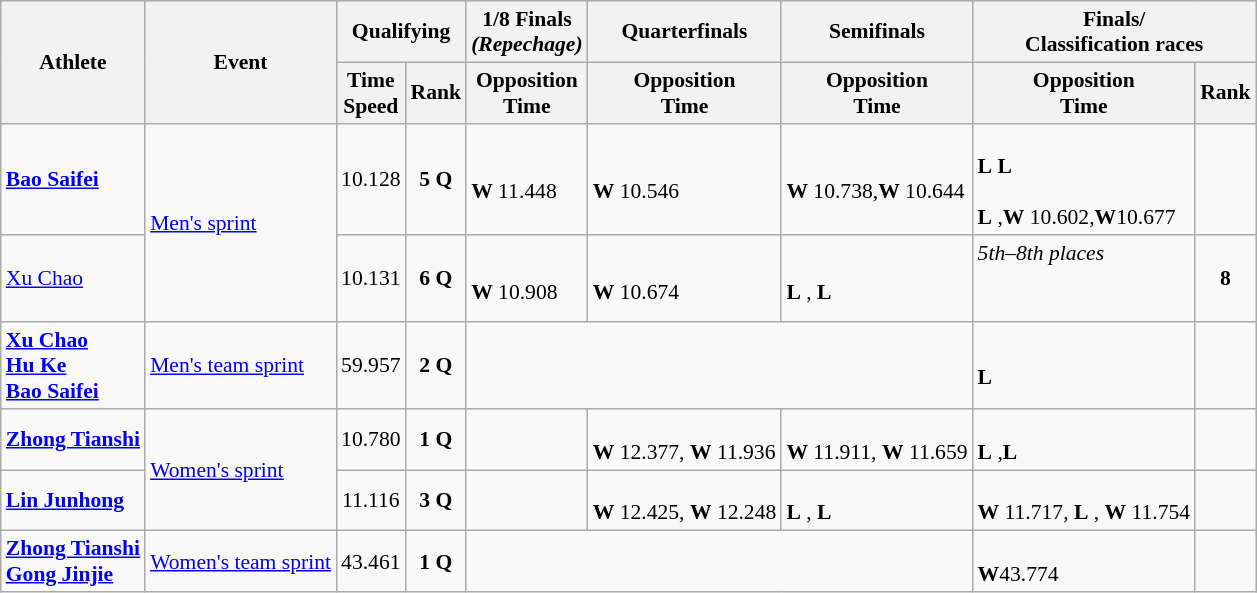<table class=wikitable style="font-size:90%">
<tr>
<th rowspan=2>Athlete</th>
<th rowspan=2>Event</th>
<th colspan=2>Qualifying</th>
<th>1/8 Finals<br><em>(Repechage)</em></th>
<th>Quarterfinals</th>
<th>Semifinals</th>
<th colspan=2>Finals/<br>Classification races</th>
</tr>
<tr>
<th>Time<br>Speed</th>
<th>Rank</th>
<th>Opposition<br>Time</th>
<th>Opposition<br>Time</th>
<th>Opposition<br>Time</th>
<th>Opposition<br>Time</th>
<th>Rank</th>
</tr>
<tr>
<td><strong><a href='#'>Bao Saifei</a></strong></td>
<td rowspan=2><a href='#'>Men's sprint</a></td>
<td align=center>10.128</td>
<td align=center><strong>5 Q</strong></td>
<td><br><strong>W</strong> 11.448</td>
<td><br><strong>W</strong> 10.546</td>
<td><br><strong>W</strong> 10.738,<strong>W</strong> 10.644</td>
<td><br><strong>L</strong> <strong>L</strong><br><br> <strong>L</strong> ,<strong>W</strong> 10.602,<strong>W</strong>10.677</td>
<td align=center></td>
</tr>
<tr>
<td><a href='#'>Xu Chao</a></td>
<td align=center>10.131</td>
<td align=center><strong>6 Q</strong></td>
<td><br><strong>W</strong> 10.908</td>
<td><br><strong>W</strong> 10.674</td>
<td><br><strong>L</strong> , <strong>L</strong></td>
<td><em>5th–8th places</em><br><br><br></td>
<td align=center><strong>8</strong></td>
</tr>
<tr>
<td><strong><a href='#'>Xu Chao</a><br><a href='#'>Hu Ke</a><br><a href='#'>Bao Saifei</a></strong></td>
<td><a href='#'>Men's team sprint</a></td>
<td align=center>59.957</td>
<td align=center><strong>2 Q</strong></td>
<td colspan=3></td>
<td><br><strong>L</strong></td>
<td align=center></td>
</tr>
<tr>
<td><strong><a href='#'>Zhong Tianshi</a></strong></td>
<td rowspan=2><a href='#'>Women's sprint</a></td>
<td align=center>10.780</td>
<td align=center><strong>1 Q</strong></td>
<td></td>
<td><br><strong>W</strong> 12.377, <strong>W</strong> 11.936</td>
<td><br><strong>W</strong> 11.911, <strong>W</strong> 11.659</td>
<td><br><strong>L</strong> ,<strong>L</strong></td>
<td align=center></td>
</tr>
<tr>
<td><strong><a href='#'>Lin Junhong</a></strong></td>
<td align=center>11.116</td>
<td align=center><strong>3 Q</strong></td>
<td></td>
<td><br><strong>W</strong> 12.425, <strong>W</strong> 12.248</td>
<td><br><strong>L</strong> , <strong>L</strong></td>
<td><br><strong>W</strong> 11.717, <strong>L</strong> , <strong>W</strong> 11.754</td>
<td align=center></td>
</tr>
<tr>
<td><strong><a href='#'>Zhong Tianshi</a><br><a href='#'>Gong Jinjie</a></strong></td>
<td><a href='#'>Women's team sprint</a></td>
<td align=center>43.461</td>
<td align=center><strong>1 Q</strong></td>
<td colspan=3></td>
<td><br><strong>W</strong>43.774</td>
<td align=center></td>
</tr>
</table>
